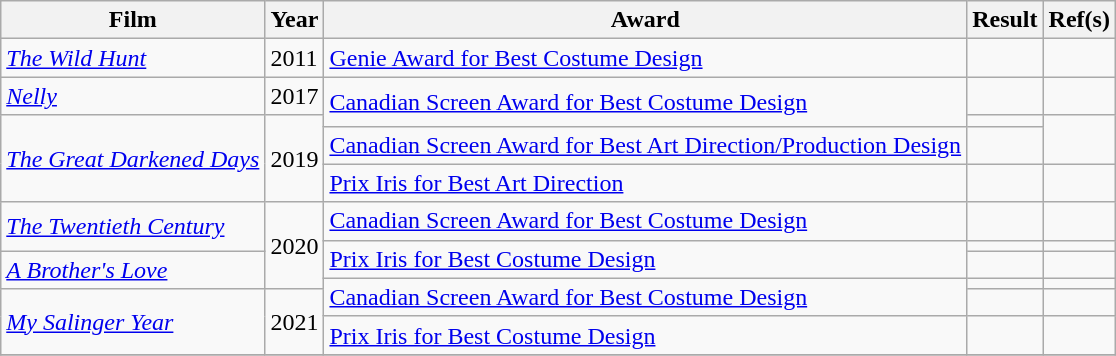<table class="wikitable plainrowheaders sortable">
<tr>
<th>Film</th>
<th>Year</th>
<th>Award</th>
<th>Result</th>
<th>Ref(s)</th>
</tr>
<tr>
<td><em><a href='#'>The Wild Hunt</a></em></td>
<td>2011</td>
<td><a href='#'>Genie Award for Best Costume Design</a></td>
<td></td>
<td></td>
</tr>
<tr>
<td><em><a href='#'>Nelly</a></em></td>
<td>2017</td>
<td rowspan="2"><a href='#'>Canadian Screen Award for Best Costume Design</a></td>
<td></td>
<td></td>
</tr>
<tr>
<td rowspan="3"><em><a href='#'>The Great Darkened Days</a></em></td>
<td rowspan="3">2019</td>
<td></td>
<td rowspan="2"></td>
</tr>
<tr>
<td><a href='#'>Canadian Screen Award for Best Art Direction/Production Design</a></td>
<td></td>
</tr>
<tr>
<td><a href='#'>Prix Iris for Best Art Direction</a></td>
<td></td>
<td></td>
</tr>
<tr>
<td rowspan="2"><em><a href='#'>The Twentieth Century</a></em></td>
<td rowspan="4">2020</td>
<td><a href='#'>Canadian Screen Award for Best Costume Design</a></td>
<td></td>
<td></td>
</tr>
<tr>
<td rowspan="2"><a href='#'>Prix Iris for Best Costume Design</a></td>
<td></td>
<td></td>
</tr>
<tr>
<td rowspan="2"><em><a href='#'>A Brother's Love</a></em></td>
<td></td>
<td></td>
</tr>
<tr>
<td rowspan="2"><a href='#'>Canadian Screen Award for Best Costume Design</a></td>
<td></td>
<td></td>
</tr>
<tr>
<td rowspan="2"><em><a href='#'>My Salinger Year</a></em></td>
<td rowspan="2">2021</td>
<td></td>
<td></td>
</tr>
<tr>
<td><a href='#'>Prix Iris for Best Costume Design</a></td>
<td></td>
<td></td>
</tr>
<tr>
</tr>
</table>
